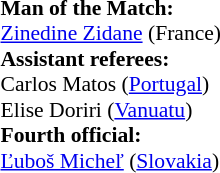<table style="width:100%; font-size:90%;">
<tr>
<td><br><strong>Man of the Match:</strong>
<br><a href='#'>Zinedine Zidane</a> (France)<br><strong>Assistant referees:</strong>
<br>Carlos Matos (<a href='#'>Portugal</a>)
<br>Elise Doriri (<a href='#'>Vanuatu</a>)
<br><strong>Fourth official:</strong>
<br><a href='#'>Ľuboš Micheľ</a> (<a href='#'>Slovakia</a>)</td>
</tr>
</table>
